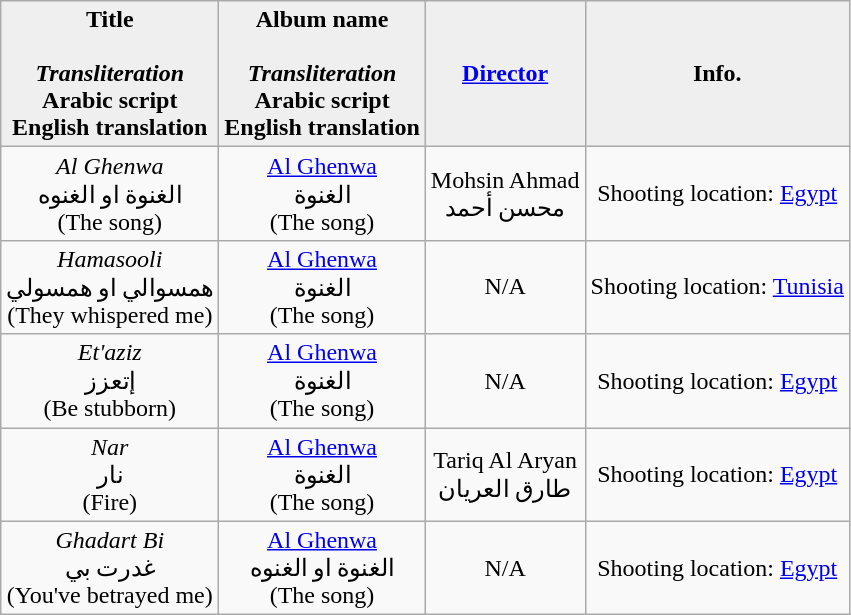<table class="wikitable" style="text-align:center;">
<tr>
<th style="background:#efefef;">Title<br><br><em>Transliteration</em><br>Arabic script<br>English translation</th>
<th style="background:#efefef;">Album name<br><br><em>Transliteration</em><br>Arabic script<br>English translation</th>
<th style="background:#efefef;"><a href='#'>Director</a></th>
<th style="background:#efefef;">Info.</th>
</tr>
<tr>
<td><em>Al Ghenwa</em><br>الغنوة او الغنوه<br>(The song)</td>
<td><a href='#'>Al Ghenwa</a><br>الغنوة<br>(The song)</td>
<td>Mohsin Ahmad<br>محسن أحمد</td>
<td>Shooting location: <a href='#'>Egypt</a></td>
</tr>
<tr>
<td><em>Hamasooli</em><br>همسوالي او همسولي<br>(They whispered me)</td>
<td><a href='#'>Al Ghenwa</a><br>الغنوة<br>(The song)</td>
<td>N/A</td>
<td>Shooting location: <a href='#'>Tunisia</a></td>
</tr>
<tr>
<td><em>Et'aziz</em><br>إتعزز<br>(Be stubborn)</td>
<td><a href='#'>Al Ghenwa</a><br>الغنوة<br>(The song)</td>
<td>N/A</td>
<td>Shooting location: <a href='#'>Egypt</a></td>
</tr>
<tr>
<td><em>Nar</em><br>نار<br>(Fire)</td>
<td><a href='#'>Al Ghenwa</a><br>الغنوة<br>(The song)</td>
<td>Tariq Al Aryan<br>طارق العريان</td>
<td>Shooting location: <a href='#'>Egypt</a></td>
</tr>
<tr>
<td><em>Ghadart Bi</em><br>غدرت بي<br>(You've betrayed me)</td>
<td><a href='#'>Al Ghenwa</a><br>الغنوة او الغنوه<br>(The song)</td>
<td>N/A</td>
<td>Shooting location: <a href='#'>Egypt</a></td>
</tr>
</table>
